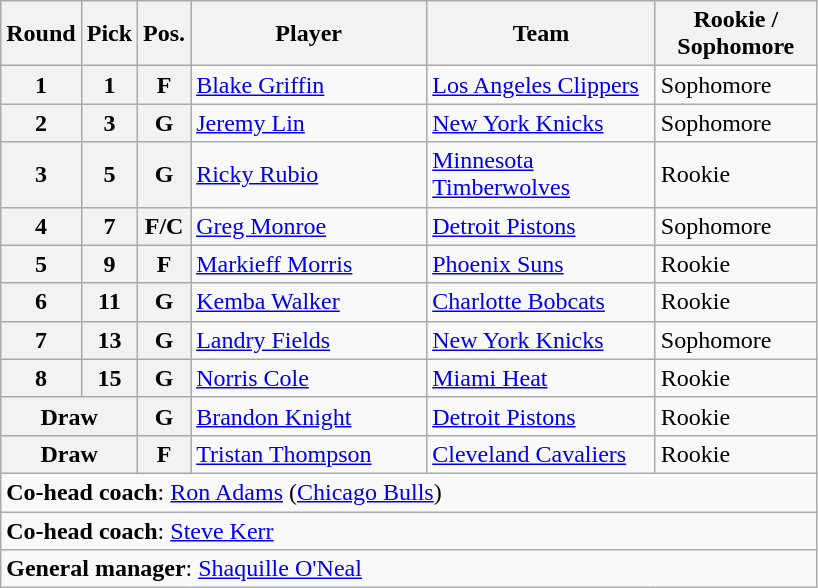<table class="wikitable">
<tr>
<th>Round</th>
<th>Pick</th>
<th>Pos.</th>
<th style="width:150px;">Player</th>
<th width=145>Team</th>
<th width=100>Rookie / Sophomore</th>
</tr>
<tr>
<th>1</th>
<th>1</th>
<th>F</th>
<td><a href='#'>Blake Griffin</a></td>
<td><a href='#'>Los Angeles Clippers</a></td>
<td>Sophomore</td>
</tr>
<tr>
<th>2</th>
<th>3</th>
<th>G</th>
<td><a href='#'>Jeremy Lin</a></td>
<td><a href='#'>New York Knicks</a></td>
<td>Sophomore</td>
</tr>
<tr>
<th>3</th>
<th>5</th>
<th>G</th>
<td><a href='#'>Ricky Rubio</a></td>
<td><a href='#'>Minnesota Timberwolves</a></td>
<td>Rookie</td>
</tr>
<tr>
<th>4</th>
<th>7</th>
<th>F/C</th>
<td><a href='#'>Greg Monroe</a></td>
<td><a href='#'>Detroit Pistons</a></td>
<td>Sophomore</td>
</tr>
<tr>
<th>5</th>
<th>9</th>
<th>F</th>
<td><a href='#'>Markieff Morris</a></td>
<td><a href='#'>Phoenix Suns</a></td>
<td>Rookie</td>
</tr>
<tr>
<th>6</th>
<th>11</th>
<th>G</th>
<td><a href='#'>Kemba Walker</a></td>
<td><a href='#'>Charlotte Bobcats</a></td>
<td>Rookie</td>
</tr>
<tr>
<th>7</th>
<th>13</th>
<th>G</th>
<td><a href='#'>Landry Fields</a></td>
<td><a href='#'>New York Knicks</a></td>
<td>Sophomore</td>
</tr>
<tr>
<th>8</th>
<th>15</th>
<th>G</th>
<td><a href='#'>Norris Cole</a></td>
<td><a href='#'>Miami Heat</a></td>
<td>Rookie</td>
</tr>
<tr>
<th !scope="col" colspan="2">Draw</th>
<th>G</th>
<td><a href='#'>Brandon Knight</a></td>
<td><a href='#'>Detroit Pistons</a></td>
<td>Rookie</td>
</tr>
<tr>
<th !scope="col" colspan="2">Draw</th>
<th>F</th>
<td><a href='#'>Tristan Thompson</a></td>
<td><a href='#'>Cleveland Cavaliers</a></td>
<td>Rookie</td>
</tr>
<tr>
<td colspan="6"><strong>Co-head coach</strong>: <a href='#'>Ron Adams</a> (<a href='#'>Chicago Bulls</a>)</td>
</tr>
<tr>
<td colspan="6"><strong>Co-head coach</strong>: <a href='#'>Steve Kerr</a></td>
</tr>
<tr>
<td colspan="6"><strong>General manager</strong>: <a href='#'>Shaquille O'Neal</a></td>
</tr>
</table>
